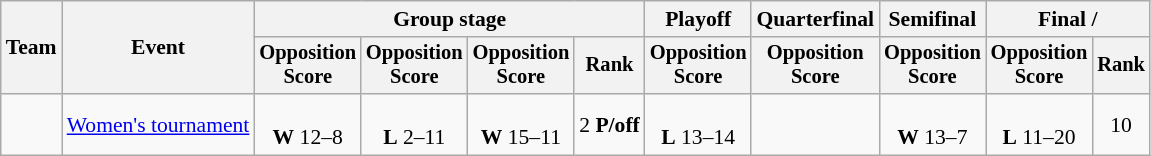<table class="wikitable" style="text-align:center; font-size:90%">
<tr>
<th rowspan=2>Team</th>
<th rowspan=2>Event</th>
<th colspan=4>Group stage</th>
<th>Playoff</th>
<th>Quarterfinal</th>
<th>Semifinal</th>
<th colspan=2>Final / </th>
</tr>
<tr style=font-size:95%>
<th>Opposition<br>Score</th>
<th>Opposition<br>Score</th>
<th>Opposition<br>Score</th>
<th>Rank</th>
<th>Opposition<br>Score</th>
<th>Opposition<br>Score</th>
<th>Opposition<br>Score</th>
<th>Opposition<br>Score</th>
<th>Rank</th>
</tr>
<tr>
<td align=left></td>
<td align=left><a href='#'>Women's tournament</a></td>
<td><br><strong>W</strong> 12–8</td>
<td><br><strong>L</strong> 2–11</td>
<td><br><strong>W</strong> 15–11</td>
<td>2 <strong>P/off</strong></td>
<td><br><strong>L</strong> 13–14</td>
<td></td>
<td><br><strong>W</strong> 13–7</td>
<td><br><strong>L</strong> 11–20</td>
<td>10</td>
</tr>
</table>
